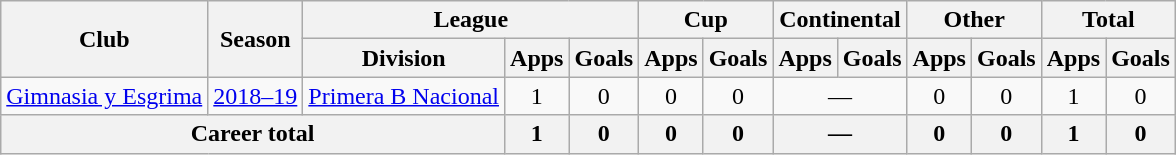<table class="wikitable" style="text-align:center">
<tr>
<th rowspan="2">Club</th>
<th rowspan="2">Season</th>
<th colspan="3">League</th>
<th colspan="2">Cup</th>
<th colspan="2">Continental</th>
<th colspan="2">Other</th>
<th colspan="2">Total</th>
</tr>
<tr>
<th>Division</th>
<th>Apps</th>
<th>Goals</th>
<th>Apps</th>
<th>Goals</th>
<th>Apps</th>
<th>Goals</th>
<th>Apps</th>
<th>Goals</th>
<th>Apps</th>
<th>Goals</th>
</tr>
<tr>
<td rowspan="1"><a href='#'>Gimnasia y Esgrima</a></td>
<td><a href='#'>2018–19</a></td>
<td rowspan="1"><a href='#'>Primera B Nacional</a></td>
<td>1</td>
<td>0</td>
<td>0</td>
<td>0</td>
<td colspan="2">—</td>
<td>0</td>
<td>0</td>
<td>1</td>
<td>0</td>
</tr>
<tr>
<th colspan="3">Career total</th>
<th>1</th>
<th>0</th>
<th>0</th>
<th>0</th>
<th colspan="2">—</th>
<th>0</th>
<th>0</th>
<th>1</th>
<th>0</th>
</tr>
</table>
